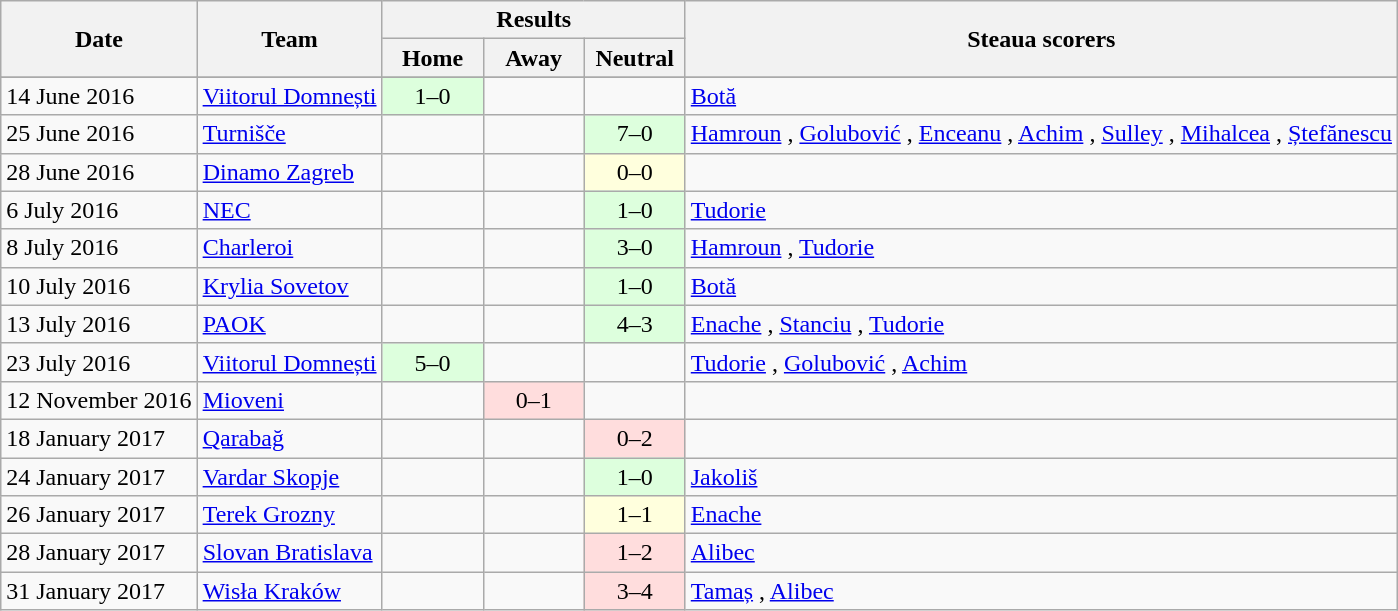<table class="wikitable" style="text-align:center">
<tr>
<th rowspan=2>Date</th>
<th rowspan=2>Team</th>
<th colspan=3>Results</th>
<th rowspan=2>Steaua scorers</th>
</tr>
<tr>
<th width=60>Home</th>
<th width=60>Away</th>
<th width=60>Neutral</th>
</tr>
<tr>
</tr>
<tr>
<td align=left>14 June 2016</td>
<td align=left> <a href='#'>Viitorul Domnești</a></td>
<td bgcolor="#ddffdd">1–0</td>
<td></td>
<td></td>
<td align=left><a href='#'>Botă</a> </td>
</tr>
<tr>
<td align=left>25 June 2016</td>
<td align=left> <a href='#'>Turnišče</a></td>
<td></td>
<td></td>
<td bgcolor="#ddffdd">7–0</td>
<td align=left><a href='#'>Hamroun</a> , <a href='#'>Golubović</a> , <a href='#'>Enceanu</a> , <a href='#'>Achim</a> , <a href='#'>Sulley</a> , <a href='#'>Mihalcea</a> , <a href='#'>Ștefănescu</a> </td>
</tr>
<tr>
<td align=left>28 June 2016</td>
<td align=left> <a href='#'>Dinamo Zagreb</a></td>
<td></td>
<td></td>
<td style="background:#ffd;">0–0</td>
<td align=left></td>
</tr>
<tr>
<td align=left>6 July 2016</td>
<td align=left> <a href='#'>NEC</a></td>
<td></td>
<td></td>
<td bgcolor="#ddffdd">1–0</td>
<td align=left><a href='#'>Tudorie</a> </td>
</tr>
<tr>
<td align=left>8 July 2016</td>
<td align=left> <a href='#'>Charleroi</a></td>
<td></td>
<td></td>
<td bgcolor="#ddffdd">3–0</td>
<td align=left><a href='#'>Hamroun</a> , <a href='#'>Tudorie</a> </td>
</tr>
<tr>
<td align=left>10 July 2016</td>
<td align=left> <a href='#'>Krylia Sovetov</a></td>
<td></td>
<td></td>
<td bgcolor="#ddffdd">1–0</td>
<td align=left><a href='#'>Botă</a> </td>
</tr>
<tr>
<td align=left>13 July 2016</td>
<td align=left> <a href='#'>PAOK</a></td>
<td></td>
<td></td>
<td bgcolor="#ddffdd">4–3</td>
<td align=left><a href='#'>Enache</a> , <a href='#'>Stanciu</a> , <a href='#'>Tudorie</a> </td>
</tr>
<tr>
<td align=left>23 July 2016</td>
<td align=left> <a href='#'>Viitorul Domnești</a></td>
<td bgcolor="#ddffdd">5–0</td>
<td></td>
<td></td>
<td align=left><a href='#'>Tudorie</a> , <a href='#'>Golubović</a> , <a href='#'>Achim</a> </td>
</tr>
<tr>
<td align=left>12 November 2016</td>
<td align=left> <a href='#'>Mioveni</a></td>
<td></td>
<td bgcolor="#ffdddd">0–1</td>
<td></td>
<td align=left></td>
</tr>
<tr>
<td align=left>18 January 2017</td>
<td align=left> <a href='#'>Qarabağ</a></td>
<td></td>
<td></td>
<td bgcolor="#ffdddd">0–2</td>
<td></td>
</tr>
<tr>
<td align=left>24 January 2017</td>
<td align=left> <a href='#'>Vardar Skopje</a></td>
<td></td>
<td></td>
<td bgcolor="#ddffdd">1–0</td>
<td align=left><a href='#'>Jakoliš</a> </td>
</tr>
<tr>
<td align=left>26 January 2017</td>
<td align=left> <a href='#'>Terek Grozny</a></td>
<td></td>
<td></td>
<td style="background:#ffd;">1–1</td>
<td align=left><a href='#'>Enache</a> </td>
</tr>
<tr>
<td align=left>28 January 2017</td>
<td align=left> <a href='#'>Slovan Bratislava</a></td>
<td></td>
<td></td>
<td bgcolor="#ffdddd">1–2</td>
<td align=left><a href='#'>Alibec</a> </td>
</tr>
<tr>
<td align=left>31 January 2017</td>
<td align=left> <a href='#'>Wisła Kraków</a></td>
<td></td>
<td></td>
<td bgcolor="#ffdddd">3–4</td>
<td align=left><a href='#'>Tamaș</a> , <a href='#'>Alibec</a> </td>
</tr>
</table>
